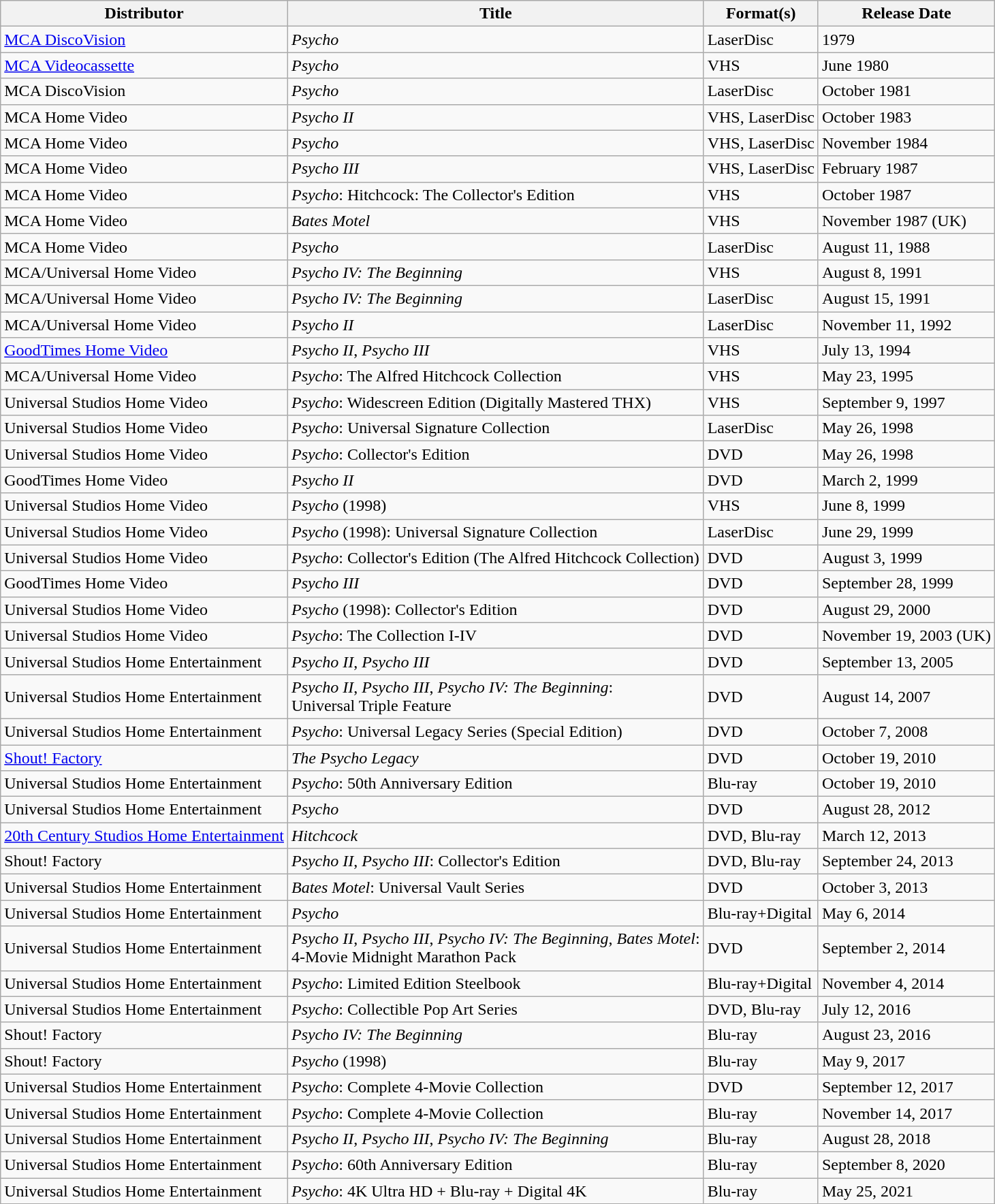<table class="wikitable">
<tr>
<th>Distributor</th>
<th>Title</th>
<th>Format(s)</th>
<th>Release Date</th>
</tr>
<tr>
<td><a href='#'>MCA DiscoVision</a></td>
<td><em>Psycho</em></td>
<td>LaserDisc</td>
<td>1979</td>
</tr>
<tr>
<td><a href='#'>MCA Videocassette</a></td>
<td><em>Psycho</em></td>
<td>VHS</td>
<td>June 1980</td>
</tr>
<tr>
<td>MCA DiscoVision</td>
<td><em>Psycho</em></td>
<td>LaserDisc</td>
<td>October 1981</td>
</tr>
<tr>
<td>MCA Home Video</td>
<td><em>Psycho II</em></td>
<td>VHS, LaserDisc</td>
<td>October 1983</td>
</tr>
<tr>
<td>MCA Home Video</td>
<td><em>Psycho</em></td>
<td>VHS, LaserDisc</td>
<td>November 1984</td>
</tr>
<tr>
<td>MCA Home Video</td>
<td><em>Psycho III</em></td>
<td>VHS, LaserDisc</td>
<td>February 1987</td>
</tr>
<tr>
<td>MCA Home Video</td>
<td><em>Psycho</em>: Hitchcock: The Collector's Edition</td>
<td>VHS</td>
<td>October 1987</td>
</tr>
<tr>
<td>MCA Home Video</td>
<td><em>Bates Motel</em></td>
<td>VHS</td>
<td>November 1987 (UK)</td>
</tr>
<tr>
<td>MCA Home Video</td>
<td><em>Psycho</em></td>
<td>LaserDisc</td>
<td>August 11, 1988</td>
</tr>
<tr>
<td>MCA/Universal Home Video</td>
<td><em>Psycho IV: The Beginning</em></td>
<td>VHS</td>
<td>August 8, 1991</td>
</tr>
<tr>
<td>MCA/Universal Home Video</td>
<td><em>Psycho IV: The Beginning</em></td>
<td>LaserDisc</td>
<td>August 15, 1991</td>
</tr>
<tr>
<td>MCA/Universal Home Video</td>
<td><em>Psycho II</em></td>
<td>LaserDisc</td>
<td>November 11, 1992</td>
</tr>
<tr>
<td><a href='#'>GoodTimes Home Video</a></td>
<td><em>Psycho II</em>, <em>Psycho III</em></td>
<td>VHS</td>
<td>July 13, 1994</td>
</tr>
<tr>
<td>MCA/Universal Home Video</td>
<td><em>Psycho</em>: The Alfred Hitchcock Collection</td>
<td>VHS</td>
<td>May 23, 1995</td>
</tr>
<tr>
<td>Universal Studios Home Video</td>
<td><em>Psycho</em>: Widescreen Edition (Digitally Mastered THX)</td>
<td>VHS</td>
<td>September 9, 1997</td>
</tr>
<tr>
<td>Universal Studios Home Video</td>
<td><em>Psycho</em>: Universal Signature Collection</td>
<td>LaserDisc</td>
<td>May 26, 1998</td>
</tr>
<tr>
<td>Universal Studios Home Video</td>
<td><em>Psycho</em>: Collector's Edition</td>
<td>DVD</td>
<td>May 26, 1998</td>
</tr>
<tr>
<td>GoodTimes Home Video</td>
<td><em>Psycho II</em></td>
<td>DVD</td>
<td>March 2, 1999</td>
</tr>
<tr>
<td>Universal Studios Home Video</td>
<td><em>Psycho</em> (1998)</td>
<td>VHS</td>
<td>June 8, 1999</td>
</tr>
<tr>
<td>Universal Studios Home Video</td>
<td><em>Psycho</em> (1998): Universal Signature Collection</td>
<td>LaserDisc</td>
<td>June 29, 1999</td>
</tr>
<tr>
<td>Universal Studios Home Video</td>
<td><em>Psycho</em>: Collector's Edition (The Alfred Hitchcock Collection)</td>
<td>DVD</td>
<td>August 3, 1999</td>
</tr>
<tr>
<td>GoodTimes Home Video</td>
<td><em>Psycho III</em></td>
<td>DVD</td>
<td>September 28, 1999</td>
</tr>
<tr>
<td>Universal Studios Home Video</td>
<td><em>Psycho</em> (1998): Collector's Edition</td>
<td>DVD</td>
<td>August 29, 2000</td>
</tr>
<tr>
<td>Universal Studios Home Video</td>
<td><em>Psycho</em>: The Collection I-IV</td>
<td>DVD</td>
<td>November 19, 2003 (UK)</td>
</tr>
<tr>
<td>Universal Studios Home Entertainment</td>
<td><em>Psycho II</em>, <em>Psycho III</em></td>
<td>DVD</td>
<td>September 13, 2005</td>
</tr>
<tr>
<td>Universal Studios Home Entertainment</td>
<td><em>Psycho II</em>, <em>Psycho III</em>, <em>Psycho IV: The Beginning</em>:<br>Universal Triple Feature</td>
<td>DVD</td>
<td>August 14, 2007</td>
</tr>
<tr>
<td>Universal Studios Home Entertainment</td>
<td><em>Psycho</em>: Universal Legacy Series (Special Edition)</td>
<td>DVD</td>
<td>October 7, 2008</td>
</tr>
<tr>
<td><a href='#'>Shout! Factory</a></td>
<td><em>The Psycho Legacy</em></td>
<td>DVD</td>
<td>October 19, 2010</td>
</tr>
<tr>
<td>Universal Studios Home Entertainment</td>
<td><em>Psycho</em>: 50th Anniversary Edition</td>
<td>Blu-ray</td>
<td>October 19, 2010</td>
</tr>
<tr>
<td>Universal Studios Home Entertainment</td>
<td><em>Psycho</em></td>
<td>DVD</td>
<td>August 28, 2012</td>
</tr>
<tr>
<td><a href='#'>20th Century Studios Home Entertainment</a></td>
<td><em>Hitchcock</em></td>
<td>DVD, Blu-ray</td>
<td>March 12, 2013</td>
</tr>
<tr>
<td>Shout! Factory</td>
<td><em>Psycho II</em>, <em>Psycho III</em>: Collector's Edition</td>
<td>DVD, Blu-ray</td>
<td>September 24, 2013</td>
</tr>
<tr>
<td>Universal Studios Home Entertainment</td>
<td><em>Bates Motel</em>: Universal Vault Series</td>
<td>DVD</td>
<td>October 3, 2013</td>
</tr>
<tr>
<td>Universal Studios Home Entertainment</td>
<td><em>Psycho</em></td>
<td>Blu-ray+Digital</td>
<td>May 6, 2014</td>
</tr>
<tr>
<td>Universal Studios Home Entertainment</td>
<td><em>Psycho II</em>, <em>Psycho III</em>, <em>Psycho IV: The Beginning</em>, <em>Bates Motel</em>:<br>4-Movie Midnight Marathon Pack</td>
<td>DVD</td>
<td>September 2, 2014</td>
</tr>
<tr>
<td>Universal Studios Home Entertainment</td>
<td><em>Psycho</em>: Limited Edition Steelbook</td>
<td>Blu-ray+Digital</td>
<td>November 4, 2014</td>
</tr>
<tr>
<td>Universal Studios Home Entertainment</td>
<td><em>Psycho</em>: Collectible Pop Art Series</td>
<td>DVD, Blu-ray</td>
<td>July 12, 2016</td>
</tr>
<tr>
<td>Shout! Factory</td>
<td><em>Psycho IV: The Beginning</em></td>
<td>Blu-ray</td>
<td>August 23, 2016</td>
</tr>
<tr>
<td>Shout! Factory</td>
<td><em>Psycho</em> (1998)</td>
<td>Blu-ray</td>
<td>May 9, 2017</td>
</tr>
<tr>
<td>Universal Studios Home Entertainment</td>
<td><em>Psycho</em>: Complete 4-Movie Collection</td>
<td>DVD</td>
<td>September 12, 2017</td>
</tr>
<tr>
<td>Universal Studios Home Entertainment</td>
<td><em>Psycho</em>: Complete 4-Movie Collection</td>
<td>Blu-ray</td>
<td>November 14, 2017</td>
</tr>
<tr>
<td>Universal Studios Home Entertainment</td>
<td><em>Psycho II</em>, <em>Psycho III</em>, <em>Psycho IV: The Beginning</em></td>
<td>Blu-ray</td>
<td>August 28, 2018</td>
</tr>
<tr>
<td>Universal Studios Home Entertainment</td>
<td><em>Psycho</em>: 60th Anniversary Edition</td>
<td>Blu-ray</td>
<td>September 8, 2020</td>
</tr>
<tr>
<td>Universal Studios Home Entertainment</td>
<td><em>Psycho</em>: 4K Ultra HD + Blu-ray + Digital 4K</td>
<td>Blu-ray</td>
<td>May 25, 2021</td>
</tr>
</table>
